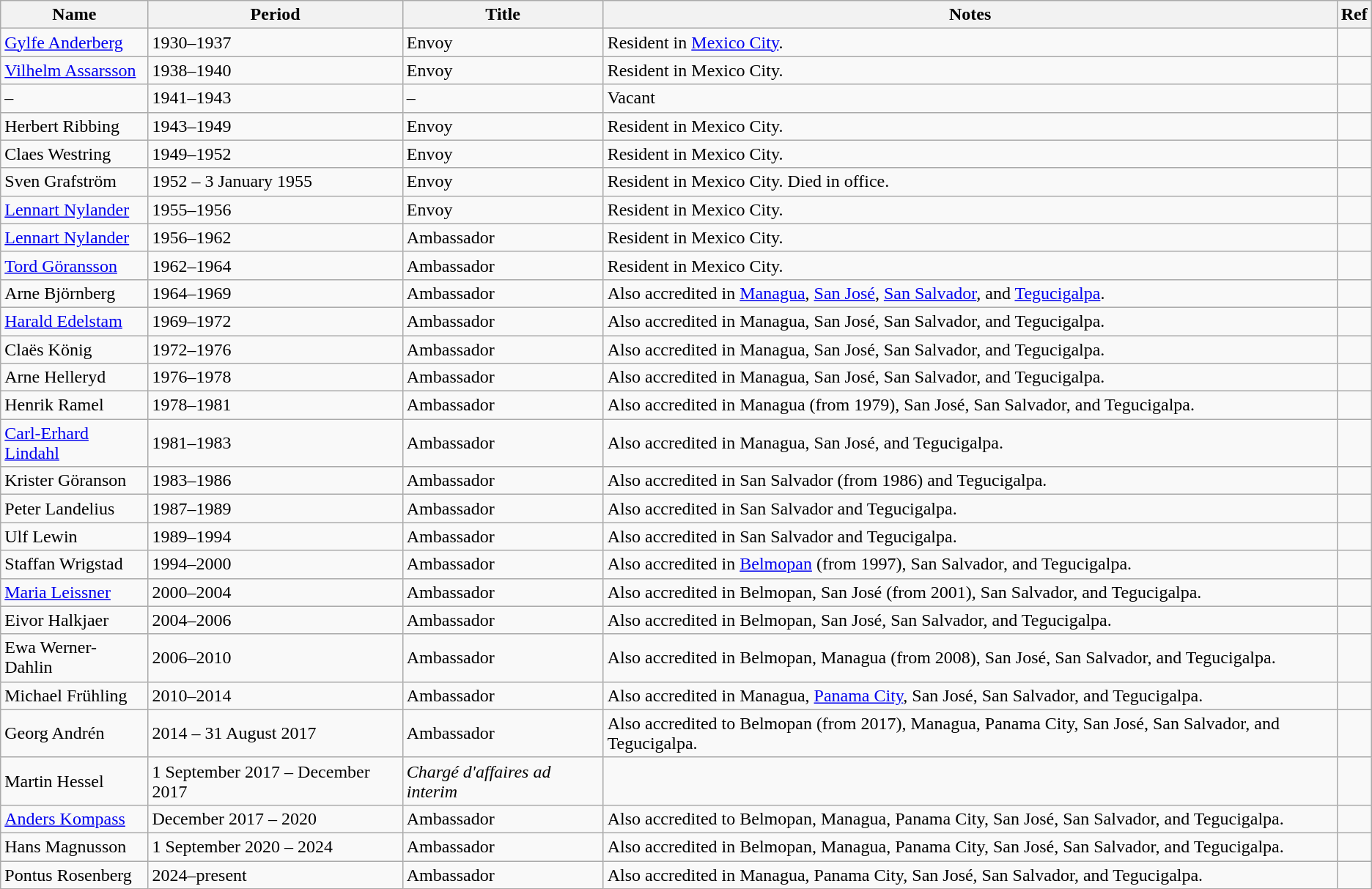<table class="wikitable">
<tr>
<th>Name</th>
<th>Period</th>
<th>Title</th>
<th>Notes</th>
<th>Ref</th>
</tr>
<tr>
<td><a href='#'>Gylfe Anderberg</a></td>
<td>1930–1937</td>
<td>Envoy</td>
<td>Resident in <a href='#'>Mexico City</a>.</td>
<td></td>
</tr>
<tr>
<td><a href='#'>Vilhelm Assarsson</a></td>
<td>1938–1940</td>
<td>Envoy</td>
<td>Resident in Mexico City.</td>
<td></td>
</tr>
<tr>
<td>–</td>
<td>1941–1943</td>
<td>–</td>
<td>Vacant</td>
<td></td>
</tr>
<tr>
<td>Herbert Ribbing</td>
<td>1943–1949</td>
<td>Envoy</td>
<td>Resident in Mexico City.</td>
<td></td>
</tr>
<tr>
<td>Claes Westring</td>
<td>1949–1952</td>
<td>Envoy</td>
<td>Resident in Mexico City.</td>
<td></td>
</tr>
<tr>
<td>Sven Grafström</td>
<td>1952 – 3 January 1955</td>
<td>Envoy</td>
<td>Resident in Mexico City. Died in office.</td>
<td></td>
</tr>
<tr>
<td><a href='#'>Lennart Nylander</a></td>
<td>1955–1956</td>
<td>Envoy</td>
<td>Resident in Mexico City.</td>
<td></td>
</tr>
<tr>
<td><a href='#'>Lennart Nylander</a></td>
<td>1956–1962</td>
<td>Ambassador</td>
<td>Resident in Mexico City.</td>
<td></td>
</tr>
<tr>
<td><a href='#'>Tord Göransson</a></td>
<td>1962–1964</td>
<td>Ambassador</td>
<td>Resident in Mexico City.</td>
<td></td>
</tr>
<tr>
<td>Arne Björnberg</td>
<td>1964–1969</td>
<td>Ambassador</td>
<td>Also accredited in <a href='#'>Managua</a>, <a href='#'>San José</a>, <a href='#'>San Salvador</a>, and <a href='#'>Tegucigalpa</a>.</td>
<td></td>
</tr>
<tr>
<td><a href='#'>Harald Edelstam</a></td>
<td>1969–1972</td>
<td>Ambassador</td>
<td>Also accredited in Managua, San José, San Salvador, and Tegucigalpa.</td>
<td></td>
</tr>
<tr>
<td>Claës König</td>
<td>1972–1976</td>
<td>Ambassador</td>
<td>Also accredited in Managua, San José, San Salvador, and Tegucigalpa.</td>
<td></td>
</tr>
<tr>
<td>Arne Helleryd</td>
<td>1976–1978</td>
<td>Ambassador</td>
<td>Also accredited in Managua, San José, San Salvador, and Tegucigalpa.</td>
<td></td>
</tr>
<tr>
<td>Henrik Ramel</td>
<td>1978–1981</td>
<td>Ambassador</td>
<td>Also accredited in Managua (from 1979), San José, San Salvador, and Tegucigalpa.</td>
<td></td>
</tr>
<tr>
<td><a href='#'>Carl-Erhard Lindahl</a></td>
<td>1981–1983</td>
<td>Ambassador</td>
<td>Also accredited in Managua, San José, and Tegucigalpa.</td>
<td></td>
</tr>
<tr>
<td>Krister Göranson</td>
<td>1983–1986</td>
<td>Ambassador</td>
<td>Also accredited in San Salvador (from 1986) and Tegucigalpa.</td>
<td></td>
</tr>
<tr>
<td>Peter Landelius</td>
<td>1987–1989</td>
<td>Ambassador</td>
<td>Also accredited in San Salvador and Tegucigalpa.</td>
<td></td>
</tr>
<tr>
<td>Ulf Lewin</td>
<td>1989–1994</td>
<td>Ambassador</td>
<td>Also accredited in San Salvador and Tegucigalpa.</td>
<td></td>
</tr>
<tr>
<td>Staffan Wrigstad</td>
<td>1994–2000</td>
<td>Ambassador</td>
<td>Also accredited in <a href='#'>Belmopan</a> (from 1997), San Salvador, and Tegucigalpa.</td>
<td></td>
</tr>
<tr>
<td><a href='#'>Maria Leissner</a></td>
<td>2000–2004</td>
<td>Ambassador</td>
<td>Also accredited in Belmopan, San José (from 2001), San Salvador, and Tegucigalpa.</td>
<td></td>
</tr>
<tr>
<td>Eivor Halkjaer</td>
<td>2004–2006</td>
<td>Ambassador</td>
<td>Also accredited in Belmopan, San José, San Salvador, and Tegucigalpa.</td>
<td></td>
</tr>
<tr>
<td>Ewa Werner-Dahlin</td>
<td>2006–2010</td>
<td>Ambassador</td>
<td>Also accredited in Belmopan, Managua (from 2008), San José, San Salvador, and Tegucigalpa.</td>
<td></td>
</tr>
<tr>
<td>Michael Frühling</td>
<td>2010–2014</td>
<td>Ambassador</td>
<td>Also accredited in Managua, <a href='#'>Panama City</a>, San José, San Salvador, and Tegucigalpa.</td>
<td></td>
</tr>
<tr>
<td>Georg Andrén</td>
<td>2014 – 31 August 2017</td>
<td>Ambassador</td>
<td>Also accredited to Belmopan (from 2017), Managua, Panama City, San José, San Salvador, and Tegucigalpa.</td>
<td></td>
</tr>
<tr>
<td>Martin Hessel</td>
<td>1 September 2017 – December 2017</td>
<td><em>Chargé d'affaires ad interim</em></td>
<td></td>
<td></td>
</tr>
<tr>
<td><a href='#'>Anders Kompass</a></td>
<td>December 2017 – 2020</td>
<td>Ambassador</td>
<td>Also accredited to Belmopan, Managua, Panama City, San José, San Salvador, and Tegucigalpa.</td>
<td></td>
</tr>
<tr>
<td>Hans Magnusson</td>
<td>1 September 2020 – 2024</td>
<td>Ambassador</td>
<td>Also accredited in Belmopan, Managua, Panama City, San José, San Salvador, and Tegucigalpa.</td>
<td></td>
</tr>
<tr>
<td>Pontus Rosenberg</td>
<td>2024–present</td>
<td>Ambassador</td>
<td>Also accredited in Managua, Panama City, San José, San Salvador, and Tegucigalpa.</td>
<td></td>
</tr>
</table>
